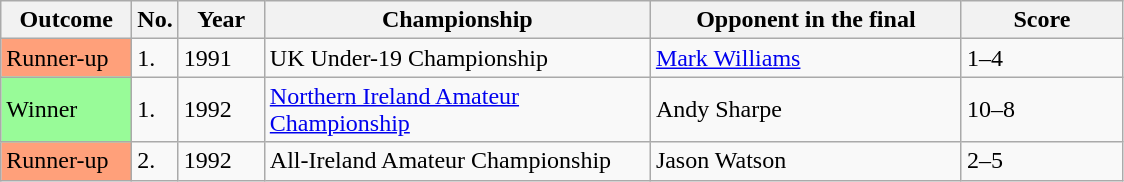<table class="sortable wikitable">
<tr>
<th width="80">Outcome</th>
<th width="20">No.</th>
<th width="50">Year</th>
<th style="width:250px;">Championship</th>
<th style="width:200px;">Opponent in the final</th>
<th style="width:100px;">Score</th>
</tr>
<tr>
<td style="background:#ffa07a;">Runner-up</td>
<td>1.</td>
<td>1991</td>
<td>UK Under-19 Championship</td>
<td> <a href='#'>Mark Williams</a></td>
<td>1–4</td>
</tr>
<tr>
<td style="background:#98FB98">Winner</td>
<td>1.</td>
<td>1992</td>
<td><a href='#'>Northern Ireland Amateur Championship</a></td>
<td> Andy Sharpe</td>
<td>10–8</td>
</tr>
<tr>
<td style="background:#ffa07a;">Runner-up</td>
<td>2.</td>
<td>1992</td>
<td>All-Ireland Amateur Championship</td>
<td> Jason Watson</td>
<td>2–5</td>
</tr>
</table>
